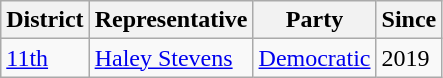<table class="wikitable">
<tr>
<th>District</th>
<th>Representative</th>
<th>Party</th>
<th>Since</th>
</tr>
<tr>
<td><a href='#'>11th</a></td>
<td><a href='#'>Haley Stevens</a></td>
<td><a href='#'>Democratic</a></td>
<td>2019</td>
</tr>
</table>
